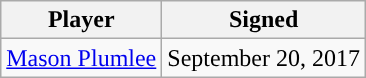<table class="wikitable sortable sortable">
<tr>
<th>Player</th>
<th>Signed</th>
</tr>
<tr style="text-align: center">
<td><a href='#'>Mason Plumlee</a></td>
<td>September 20, 2017</td>
</tr>
</table>
